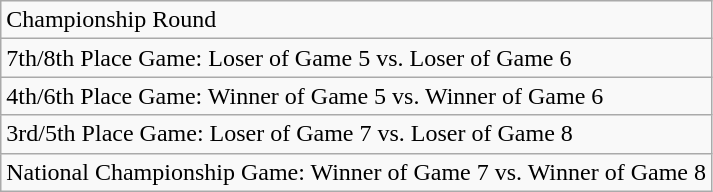<table class="wikitable">
<tr>
<td>Championship Round</td>
</tr>
<tr>
<td>7th/8th Place Game: Loser of Game 5 vs. Loser of Game 6</td>
</tr>
<tr>
<td>4th/6th Place Game: Winner of Game 5 vs. Winner of Game 6</td>
</tr>
<tr>
<td>3rd/5th Place Game: Loser of Game 7 vs. Loser of Game 8</td>
</tr>
<tr>
<td>National Championship Game: Winner of Game 7 vs. Winner of Game 8</td>
</tr>
</table>
